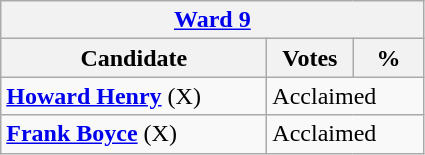<table class="wikitable">
<tr>
<th colspan="3"><a href='#'>Ward 9</a></th>
</tr>
<tr>
<th style="width: 170px">Candidate</th>
<th style="width: 50px">Votes</th>
<th style="width: 40px">%</th>
</tr>
<tr>
<td><strong><a href='#'>Howard Henry</a></strong> (X)</td>
<td colspan="2">Acclaimed</td>
</tr>
<tr>
<td><strong><a href='#'>Frank Boyce</a></strong> (X)</td>
<td colspan="2">Acclaimed</td>
</tr>
</table>
